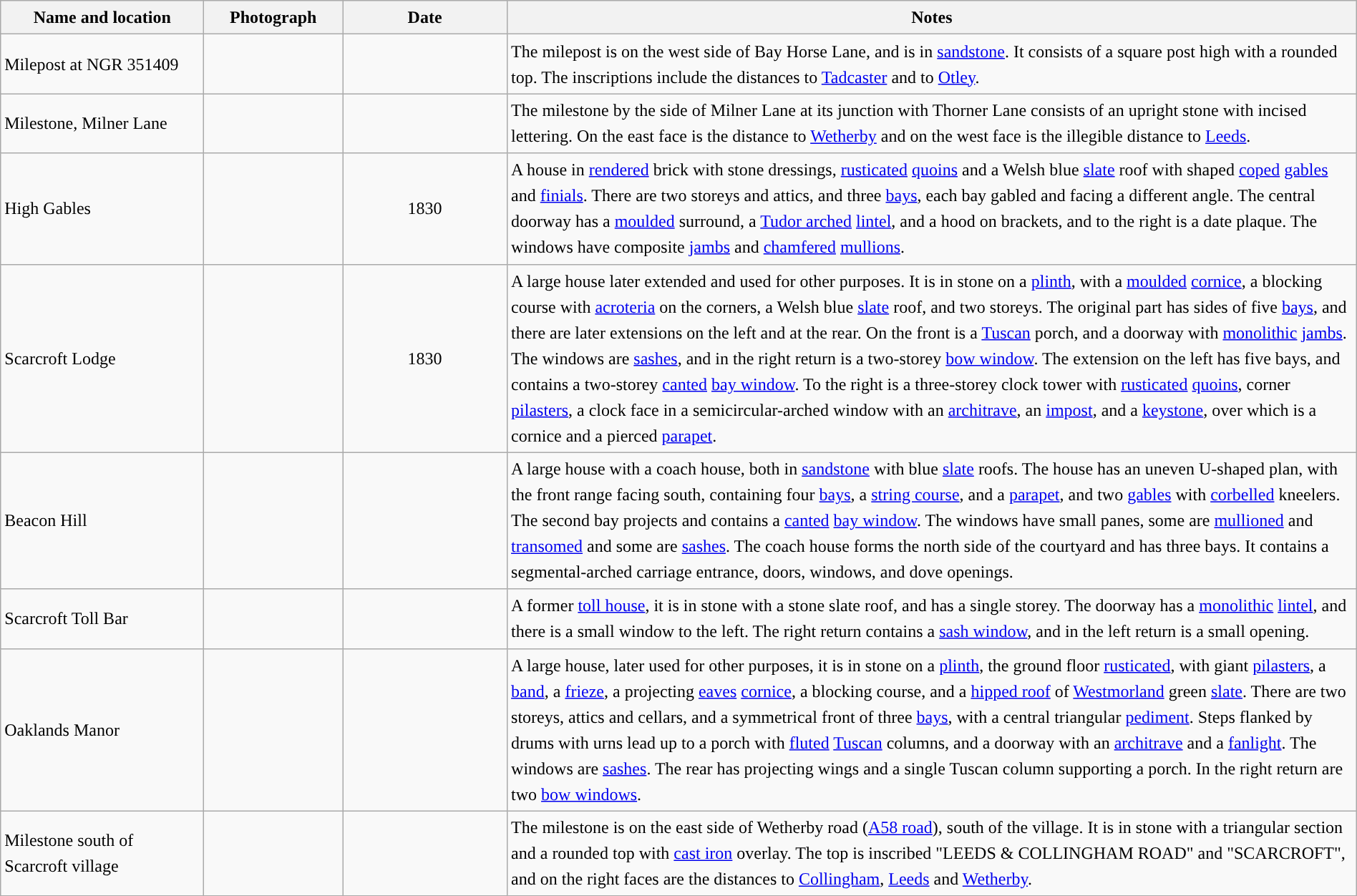<table class="wikitable sortable plainrowheaders" style="width:100%;border:0px;text-align:left;line-height:150%;">
<tr>
<th scope="col"  style="width:150px">Name and location</th>
<th scope="col"  style="width:100px" class="unsortable">Photograph</th>
<th scope="col"  style="width:120px">Date</th>
<th scope="col"  style="width:650px" class="unsortable">Notes</th>
</tr>
<tr>
<td>Milepost at NGR 351409<br><small></small></td>
<td></td>
<td align="center"></td>
<td>The milepost is on the west side of Bay Horse Lane, and is in <a href='#'>sandstone</a>.  It consists of a square post  high with a rounded top.  The inscriptions include the distances to <a href='#'>Tadcaster</a> and to <a href='#'>Otley</a>.</td>
</tr>
<tr>
<td>Milestone, Milner Lane<br><small></small></td>
<td></td>
<td align="center"></td>
<td>The milestone by the side of Milner Lane at its junction with Thorner Lane consists of an upright stone with incised lettering.  On the east face is the distance to <a href='#'>Wetherby</a> and on the west face is the illegible distance to <a href='#'>Leeds</a>.</td>
</tr>
<tr>
<td>High Gables<br><small></small></td>
<td></td>
<td align="center">1830</td>
<td>A house in <a href='#'>rendered</a> brick with stone dressings, <a href='#'>rusticated</a> <a href='#'>quoins</a> and a Welsh blue <a href='#'>slate</a> roof with shaped <a href='#'>coped</a> <a href='#'>gables</a> and <a href='#'>finials</a>.  There are two storeys and attics, and three <a href='#'>bays</a>, each bay gabled and facing a different angle.  The central doorway has a <a href='#'>moulded</a> surround, a <a href='#'>Tudor arched</a> <a href='#'>lintel</a>, and a hood on brackets, and to the right is a date plaque.  The windows have composite <a href='#'>jambs</a> and <a href='#'>chamfered</a> <a href='#'>mullions</a>.</td>
</tr>
<tr>
<td>Scarcroft Lodge<br><small></small></td>
<td></td>
<td align="center">1830</td>
<td>A large house later extended and used for other purposes.  It is in stone on a <a href='#'>plinth</a>, with a <a href='#'>moulded</a> <a href='#'>cornice</a>, a blocking course with <a href='#'>acroteria</a> on the corners, a Welsh blue <a href='#'>slate</a> roof, and two storeys.  The original part has sides of five <a href='#'>bays</a>, and there are later extensions on the left and at the rear. On the front is a <a href='#'>Tuscan</a> porch, and a doorway with <a href='#'>monolithic</a> <a href='#'>jambs</a>.  The windows are <a href='#'>sashes</a>, and in the right return is a two-storey <a href='#'>bow window</a>.  The extension on the left has five bays, and contains a two-storey <a href='#'>canted</a> <a href='#'>bay window</a>.  To the right is a three-storey clock tower with <a href='#'>rusticated</a> <a href='#'>quoins</a>, corner <a href='#'>pilasters</a>, a clock face in a semicircular-arched window with an <a href='#'>architrave</a>, an <a href='#'>impost</a>, and a <a href='#'>keystone</a>, over which is a cornice and a pierced <a href='#'>parapet</a>.</td>
</tr>
<tr>
<td>Beacon Hill<br><small></small></td>
<td></td>
<td align="center"></td>
<td>A large house with a coach house, both in <a href='#'>sandstone</a> with blue <a href='#'>slate</a> roofs.  The house has an uneven U-shaped plan, with the front range facing south, containing four <a href='#'>bays</a>, a <a href='#'>string course</a>, and a <a href='#'>parapet</a>, and two <a href='#'>gables</a> with <a href='#'>corbelled</a> kneelers.  The second bay projects and contains a <a href='#'>canted</a> <a href='#'>bay window</a>.  The windows have small panes, some are <a href='#'>mullioned</a> and <a href='#'>transomed</a> and some are <a href='#'>sashes</a>.  The coach house forms the north side of the courtyard and has three bays.  It contains a segmental-arched carriage entrance, doors, windows, and dove openings.</td>
</tr>
<tr>
<td>Scarcroft Toll Bar<br><small></small></td>
<td></td>
<td align="center"></td>
<td>A former <a href='#'>toll house</a>, it is in stone with a stone slate roof, and has a single storey.  The doorway has a <a href='#'>monolithic</a> <a href='#'>lintel</a>, and there is a small window to the left.  The right return contains a <a href='#'>sash window</a>, and in the left return is a small opening.</td>
</tr>
<tr>
<td>Oaklands Manor<br><small></small></td>
<td></td>
<td align="center"></td>
<td>A large house, later used for other purposes, it is in stone on a <a href='#'>plinth</a>, the ground floor <a href='#'>rusticated</a>, with giant <a href='#'>pilasters</a>, a <a href='#'>band</a>, a <a href='#'>frieze</a>, a projecting <a href='#'>eaves</a> <a href='#'>cornice</a>, a blocking course, and a <a href='#'>hipped roof</a> of <a href='#'>Westmorland</a> green <a href='#'>slate</a>.  There are two storeys, attics and cellars, and a symmetrical front of three <a href='#'>bays</a>, with a central triangular <a href='#'>pediment</a>.  Steps flanked by drums with urns lead up to a porch with <a href='#'>fluted</a> <a href='#'>Tuscan</a> columns, and a doorway with an <a href='#'>architrave</a> and a <a href='#'>fanlight</a>.  The windows are <a href='#'>sashes</a>.  The rear has projecting wings and a single Tuscan column supporting a porch.  In the right return are two <a href='#'>bow windows</a>.</td>
</tr>
<tr>
<td>Milestone south of Scarcroft village<br><small></small></td>
<td></td>
<td align="center"></td>
<td>The milestone is on the east side of Wetherby road (<a href='#'>A58 road</a>), south of the village.  It is in stone with a triangular section and a rounded top with <a href='#'>cast iron</a> overlay.  The top is inscribed "LEEDS & COLLINGHAM ROAD" and "SCARCROFT", and on the right faces are the distances to <a href='#'>Collingham</a>, <a href='#'>Leeds</a> and <a href='#'>Wetherby</a>.</td>
</tr>
<tr>
</tr>
</table>
